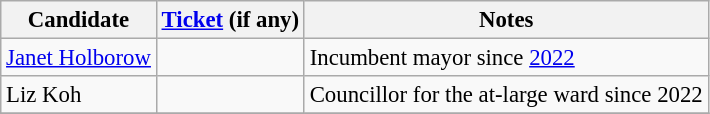<table class="wikitable" style="font-size: 95%">
<tr>
<th>Candidate</th>
<th><a href='#'>Ticket</a> (if any)</th>
<th>Notes</th>
</tr>
<tr>
<td><a href='#'>Janet Holborow</a></td>
<td></td>
<td>Incumbent mayor since <a href='#'>2022</a></td>
</tr>
<tr>
<td>Liz Koh</td>
<td></td>
<td>Councillor for the at-large ward since 2022</td>
</tr>
<tr>
</tr>
</table>
